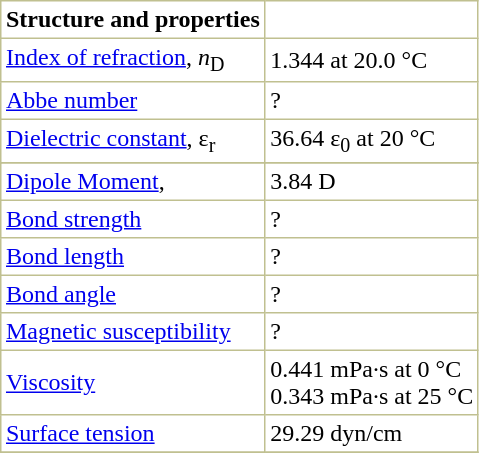<table border="1" cellspacing="0" cellpadding="3" style="margin: 0 0 0 0.5em; background: #FFFFFF; border-collapse: collapse; border-color: #C0C090;">
<tr>
<th>Structure and properties</th>
</tr>
<tr>
<td><a href='#'>Index of refraction</a>, <em>n</em><sub>D</sub></td>
<td>1.344 at 20.0 °C  </td>
</tr>
<tr>
<td><a href='#'>Abbe number</a></td>
<td>? </td>
</tr>
<tr>
<td><a href='#'>Dielectric constant</a>, ε<sub>r</sub></td>
<td>36.64 ε<sub>0</sub> at 20 °C  </td>
</tr>
<tr>
</tr>
<tr>
<td><a href='#'>Dipole Moment</a>,</td>
<td>3.84 D </td>
</tr>
<tr>
<td><a href='#'>Bond strength</a></td>
<td>? </td>
</tr>
<tr>
<td><a href='#'>Bond length</a></td>
<td>? </td>
</tr>
<tr>
<td><a href='#'>Bond angle</a></td>
<td>? </td>
</tr>
<tr>
<td><a href='#'>Magnetic susceptibility</a></td>
<td>? </td>
</tr>
<tr>
<td><a href='#'>Viscosity</a></td>
<td>0.441 mPa·s at 0 °C<br>0.343 mPa·s at 25 °C</td>
</tr>
<tr>
<td><a href='#'>Surface tension</a></td>
<td>29.29 dyn/cm</td>
</tr>
<tr>
</tr>
</table>
